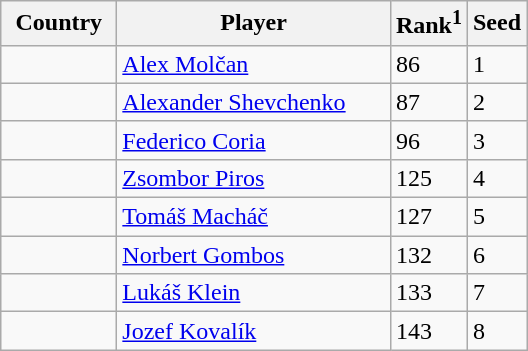<table class="sortable wikitable">
<tr>
<th width="70">Country</th>
<th width="175">Player</th>
<th>Rank<sup>1</sup></th>
<th>Seed</th>
</tr>
<tr>
<td></td>
<td><a href='#'>Alex Molčan</a></td>
<td>86</td>
<td>1</td>
</tr>
<tr>
<td></td>
<td><a href='#'>Alexander Shevchenko</a></td>
<td>87</td>
<td>2</td>
</tr>
<tr>
<td></td>
<td><a href='#'>Federico Coria</a></td>
<td>96</td>
<td>3</td>
</tr>
<tr>
<td></td>
<td><a href='#'>Zsombor Piros</a></td>
<td>125</td>
<td>4</td>
</tr>
<tr>
<td></td>
<td><a href='#'>Tomáš Macháč</a></td>
<td>127</td>
<td>5</td>
</tr>
<tr>
<td></td>
<td><a href='#'>Norbert Gombos</a></td>
<td>132</td>
<td>6</td>
</tr>
<tr>
<td></td>
<td><a href='#'>Lukáš Klein</a></td>
<td>133</td>
<td>7</td>
</tr>
<tr>
<td></td>
<td><a href='#'>Jozef Kovalík</a></td>
<td>143</td>
<td>8</td>
</tr>
</table>
